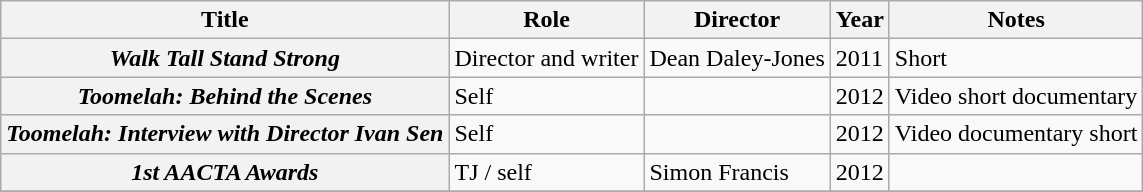<table class="wikitable plainrowheaders sortable">
<tr>
<th scope="col" class="unsortable">Title</th>
<th scope="col">Role</th>
<th scope="col">Director</th>
<th scope="col">Year</th>
<th scope="col" class="unsortable">Notes</th>
</tr>
<tr>
<th scope="row"><em>Walk Tall Stand Strong</em></th>
<td>Director and writer</td>
<td>Dean Daley-Jones</td>
<td>2011</td>
<td>Short</td>
</tr>
<tr>
<th scope="row"><em>Toomelah: Behind the Scenes</em></th>
<td>Self</td>
<td></td>
<td>2012</td>
<td>Video short documentary</td>
</tr>
<tr>
<th scope="row"><em>Toomelah: Interview with Director Ivan Sen</em></th>
<td>Self</td>
<td></td>
<td>2012</td>
<td>Video documentary short</td>
</tr>
<tr>
<th scope="row"><em>1st AACTA Awards</em></th>
<td>TJ / self</td>
<td>Simon Francis</td>
<td>2012</td>
<td></td>
</tr>
<tr>
</tr>
</table>
